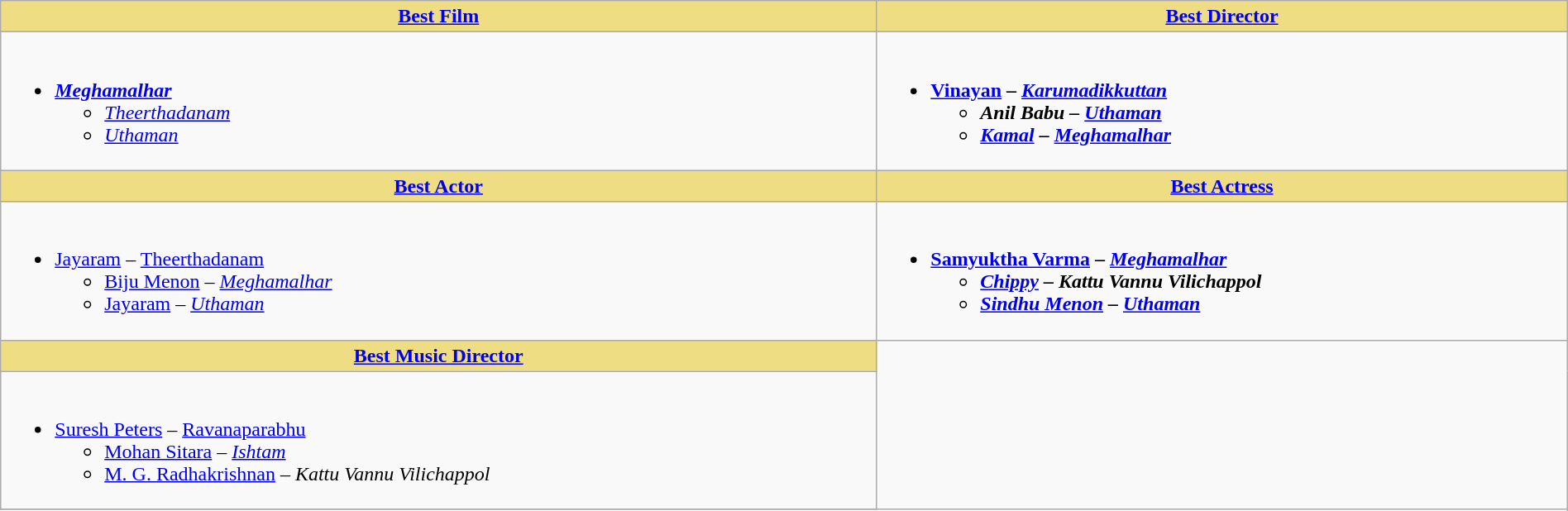<table class="wikitable" width =100%|>
<tr>
<th ! style="background:#eedd82; text-align:center;"><a href='#'>Best Film</a></th>
<th ! style="background:#eedd82; text-align:center;"><a href='#'>Best Director</a></th>
</tr>
<tr>
<td valign="top"><br><ul><li><strong><em><a href='#'>Meghamalhar</a></em></strong><ul><li><em><a href='#'>Theerthadanam</a></em></li><li><em><a href='#'>Uthaman</a></em></li></ul></li></ul></td>
<td valign="top"><br><ul><li><strong><a href='#'>Vinayan</a> – <em><a href='#'>Karumadikkuttan</a><strong><em><ul><li>Anil Babu – </em><a href='#'>Uthaman</a><em></li><li><a href='#'>Kamal</a> – </em><a href='#'>Meghamalhar</a><em></li></ul></li></ul></td>
</tr>
<tr>
<th ! style="background:#eedd82; text-align:center;"><a href='#'>Best Actor</a></th>
<th ! style="background:#eedd82; text-align:center;"><a href='#'>Best Actress</a></th>
</tr>
<tr>
<td><br><ul><li></strong><a href='#'>Jayaram</a> – </em><a href='#'>Theerthadanam</a></em></strong><ul><li><a href='#'>Biju Menon</a> – <em><a href='#'>Meghamalhar</a></em></li><li><a href='#'>Jayaram</a> – <em><a href='#'>Uthaman</a></em></li></ul></li></ul></td>
<td><br><ul><li><strong><a href='#'>Samyuktha Varma</a> – <em><a href='#'>Meghamalhar</a><strong><em><ul><li><a href='#'>Chippy</a> – </em>Kattu Vannu Vilichappol<em></li><li><a href='#'>Sindhu Menon</a> – </em><a href='#'>Uthaman</a><em></li></ul></li></ul></td>
</tr>
<tr>
<th ! style="background:#eedd82; text-align:center;"><a href='#'>Best Music Director</a></th>
</tr>
<tr>
<td><br><ul><li></strong><a href='#'>Suresh Peters</a> – </em><a href='#'>Ravanaparabhu</a></em></strong><ul><li><a href='#'>Mohan Sitara</a> – <em><a href='#'>Ishtam</a></em></li><li><a href='#'>M. G. Radhakrishnan</a> – <em>Kattu Vannu Vilichappol</em></li></ul></li></ul></td>
</tr>
<tr>
</tr>
</table>
